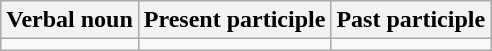<table class="wikitable">
<tr>
<th>Verbal noun</th>
<th>Present participle</th>
<th>Past participle</th>
</tr>
<tr>
<td></td>
<td></td>
<td></td>
</tr>
</table>
